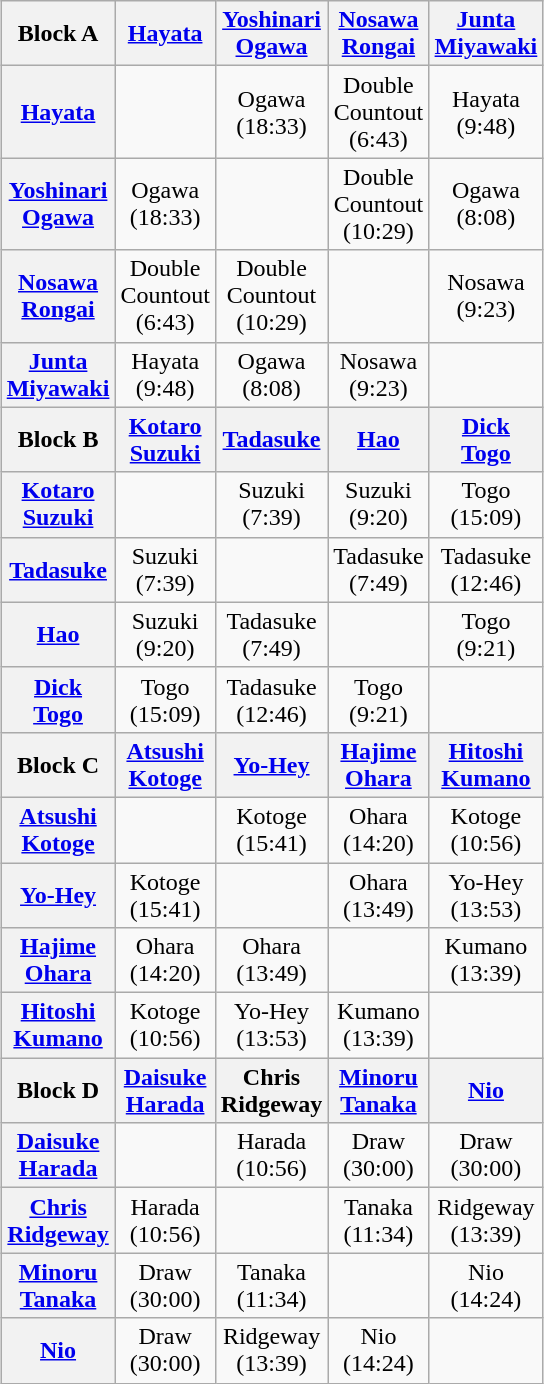<table class="wikitable" style="margin: 1em auto 1em auto">
<tr>
<th>Block A</th>
<th><a href='#'>Hayata</a></th>
<th><a href='#'>Yoshinari<br>Ogawa</a></th>
<th><a href='#'>Nosawa<br>Rongai</a></th>
<th><a href='#'>Junta<br>Miyawaki</a></th>
</tr>
<tr align="center">
<th><a href='#'>Hayata</a></th>
<td></td>
<td>Ogawa<br>(18:33)</td>
<td>Double<br>Countout<br>(6:43)</td>
<td>Hayata<br>(9:48)</td>
</tr>
<tr align="center">
<th><a href='#'>Yoshinari<br>Ogawa</a></th>
<td>Ogawa<br>(18:33)</td>
<td></td>
<td>Double<br>Countout<br>(10:29)</td>
<td>Ogawa<br>(8:08)</td>
</tr>
<tr align="center">
<th><a href='#'>Nosawa<br>Rongai</a></th>
<td>Double<br>Countout<br>(6:43)</td>
<td>Double<br>Countout<br>(10:29)</td>
<td></td>
<td>Nosawa<br>(9:23)</td>
</tr>
<tr align="center">
<th><a href='#'>Junta<br>Miyawaki</a></th>
<td>Hayata<br>(9:48)</td>
<td>Ogawa<br>(8:08)</td>
<td>Nosawa<br>(9:23)</td>
<td></td>
</tr>
<tr align="center">
<th>Block B</th>
<th><a href='#'>Kotaro<br>Suzuki</a></th>
<th><a href='#'>Tadasuke</a></th>
<th><a href='#'>Hao</a></th>
<th><a href='#'>Dick<br>Togo</a></th>
</tr>
<tr align="center">
<th><a href='#'>Kotaro<br>Suzuki</a></th>
<td></td>
<td>Suzuki<br>(7:39)</td>
<td>Suzuki<br>(9:20)</td>
<td>Togo<br>(15:09)</td>
</tr>
<tr align="center">
<th><a href='#'>Tadasuke</a></th>
<td>Suzuki<br>(7:39)</td>
<td></td>
<td>Tadasuke<br>(7:49)</td>
<td>Tadasuke<br>(12:46)</td>
</tr>
<tr align="center">
<th><a href='#'>Hao</a></th>
<td>Suzuki<br>(9:20)</td>
<td>Tadasuke<br>(7:49)</td>
<td></td>
<td>Togo<br>(9:21)</td>
</tr>
<tr align="center">
<th><a href='#'>Dick<br>Togo</a></th>
<td>Togo<br>(15:09)</td>
<td>Tadasuke<br>(12:46)</td>
<td>Togo<br>(9:21)</td>
<td></td>
</tr>
<tr align="center">
<th>Block C</th>
<th><a href='#'>Atsushi<br>Kotoge</a></th>
<th><a href='#'>Yo-Hey</a></th>
<th><a href='#'>Hajime<br>Ohara</a></th>
<th><a href='#'>Hitoshi<br>Kumano</a></th>
</tr>
<tr align="center">
<th><a href='#'>Atsushi<br>Kotoge</a></th>
<td></td>
<td>Kotoge<br>(15:41)</td>
<td>Ohara<br>(14:20)</td>
<td>Kotoge<br>(10:56)</td>
</tr>
<tr align="center">
<th><a href='#'>Yo-Hey</a></th>
<td>Kotoge<br>(15:41)</td>
<td></td>
<td>Ohara<br>(13:49)</td>
<td>Yo-Hey<br>(13:53)</td>
</tr>
<tr align="center">
<th><a href='#'>Hajime<br>Ohara</a></th>
<td>Ohara<br>(14:20)</td>
<td>Ohara<br>(13:49)</td>
<td></td>
<td>Kumano<br>(13:39)</td>
</tr>
<tr align="center">
<th><a href='#'>Hitoshi<br>Kumano</a></th>
<td>Kotoge<br>(10:56)</td>
<td>Yo-Hey<br>(13:53)</td>
<td>Kumano<br>(13:39)</td>
<td></td>
</tr>
<tr align="center">
<th>Block D</th>
<th><a href='#'>Daisuke<br>Harada</a></th>
<th>Chris<br>Ridgeway</th>
<th><a href='#'>Minoru<br>Tanaka</a></th>
<th><a href='#'>Nio</a></th>
</tr>
<tr align="center">
<th><a href='#'>Daisuke<br>Harada</a></th>
<td></td>
<td>Harada<br>(10:56)</td>
<td>Draw<br>(30:00)</td>
<td>Draw<br>(30:00)</td>
</tr>
<tr align="center">
<th><a href='#'>Chris<br>Ridgeway</a></th>
<td>Harada<br>(10:56)</td>
<td></td>
<td>Tanaka<br>(11:34)</td>
<td>Ridgeway<br>(13:39)</td>
</tr>
<tr align="center">
<th><a href='#'>Minoru<br>Tanaka</a></th>
<td>Draw<br>(30:00)</td>
<td>Tanaka<br>(11:34)</td>
<td></td>
<td>Nio<br>(14:24)</td>
</tr>
<tr align="center">
<th><a href='#'>Nio</a></th>
<td>Draw<br>(30:00)</td>
<td>Ridgeway<br>(13:39)</td>
<td>Nio<br>(14:24)</td>
<td></td>
</tr>
</table>
